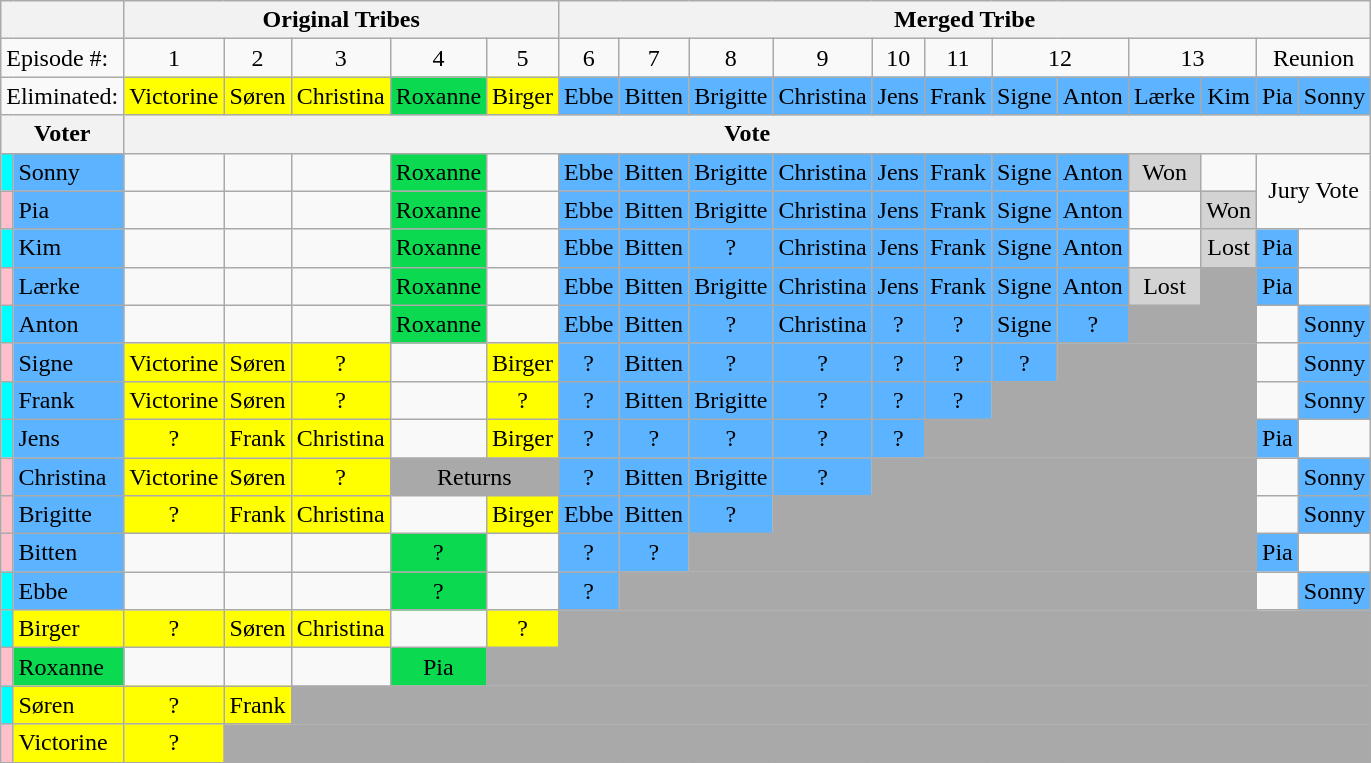<table class="wikitable" style="text-align:center">
<tr>
<th colspan=2></th>
<th colspan=5>Original Tribes</th>
<th colspan=12>Merged Tribe</th>
</tr>
<tr>
<td colspan=2 align="left">Episode #:</td>
<td>1</td>
<td>2</td>
<td>3</td>
<td>4</td>
<td>5</td>
<td>6</td>
<td>7</td>
<td>8</td>
<td>9</td>
<td>10</td>
<td>11</td>
<td colspan=2>12</td>
<td colspan=2>13</td>
<td colspan=2>Reunion</td>
</tr>
<tr>
<td colspan=2 align="left">Eliminated:</td>
<td bgcolor="yellow">Victorine<br></td>
<td bgcolor="yellow">Søren<br></td>
<td bgcolor="yellow">Christina<br></td>
<td bgcolor="#0BDA51">Roxanne<br></td>
<td bgcolor="yellow">Birger<br></td>
<td bgcolor="#5CB3FF">Ebbe<br></td>
<td bgcolor="#5CB3FF">Bitten<br></td>
<td bgcolor="#5CB3FF">Brigitte<br></td>
<td bgcolor="#5CB3FF">Christina<br></td>
<td bgcolor="#5CB3FF">Jens<br></td>
<td bgcolor="#5CB3FF">Frank<br></td>
<td bgcolor="#5CB3FF">Signe<br></td>
<td bgcolor="#5CB3FF">Anton<br></td>
<td bgcolor="#5CB3FF">Lærke<br></td>
<td bgcolor="#5CB3FF">Kim<br></td>
<td bgcolor="#5CB3FF">Pia<br></td>
<td bgcolor="#5CB3FF">Sonny<br></td>
</tr>
<tr>
<th colspan=2>Voter</th>
<th colspan=17>Vote</th>
</tr>
<tr>
<td style="background:cyan"></td>
<td align="left" bgcolor="#5CB3FF">Sonny</td>
<td></td>
<td></td>
<td></td>
<td bgcolor="#0BDA51">Roxanne</td>
<td></td>
<td bgcolor="#5CB3FF">Ebbe</td>
<td bgcolor="#5CB3FF">Bitten</td>
<td bgcolor="#5CB3FF">Brigitte</td>
<td bgcolor="#5CB3FF">Christina</td>
<td bgcolor="#5CB3FF">Jens</td>
<td bgcolor="#5CB3FF">Frank</td>
<td bgcolor="#5CB3FF">Signe</td>
<td bgcolor="#5CB3FF">Anton</td>
<td bgcolor="lightgray">Won</td>
<td></td>
<td colspan=2 rowspan=2>Jury Vote</td>
</tr>
<tr>
<td style="background:pink"></td>
<td align="left" bgcolor="#5CB3FF">Pia</td>
<td></td>
<td></td>
<td></td>
<td bgcolor="#0BDA51">Roxanne</td>
<td></td>
<td bgcolor="#5CB3FF">Ebbe</td>
<td bgcolor="#5CB3FF">Bitten</td>
<td bgcolor="#5CB3FF">Brigitte</td>
<td bgcolor="#5CB3FF">Christina</td>
<td bgcolor="#5CB3FF">Jens</td>
<td bgcolor="#5CB3FF">Frank</td>
<td bgcolor="#5CB3FF">Signe</td>
<td bgcolor="#5CB3FF">Anton</td>
<td></td>
<td bgcolor="lightgray">Won</td>
</tr>
<tr>
<td style="background:cyan"></td>
<td align="left" bgcolor="#5CB3FF">Kim</td>
<td></td>
<td></td>
<td></td>
<td bgcolor="#0BDA51">Roxanne</td>
<td></td>
<td bgcolor="#5CB3FF">Ebbe</td>
<td bgcolor="#5CB3FF">Bitten</td>
<td bgcolor="#5CB3FF">?</td>
<td bgcolor="#5CB3FF">Christina</td>
<td bgcolor="#5CB3FF">Jens</td>
<td bgcolor="#5CB3FF">Frank</td>
<td bgcolor="#5CB3FF">Signe</td>
<td bgcolor="#5CB3FF">Anton</td>
<td></td>
<td bgcolor="lightgray">Lost</td>
<td bgcolor="#5CB3FF">Pia</td>
<td></td>
</tr>
<tr>
<td style="background:pink"></td>
<td align="left" bgcolor="#5CB3FF">Lærke</td>
<td></td>
<td></td>
<td></td>
<td bgcolor="#0BDA51">Roxanne</td>
<td></td>
<td bgcolor="#5CB3FF">Ebbe</td>
<td bgcolor="#5CB3FF">Bitten</td>
<td bgcolor="#5CB3FF">Brigitte</td>
<td bgcolor="#5CB3FF">Christina</td>
<td bgcolor="#5CB3FF">Jens</td>
<td bgcolor="#5CB3FF">Frank</td>
<td bgcolor="#5CB3FF">Signe</td>
<td bgcolor="#5CB3FF">Anton</td>
<td bgcolor="lightgray">Lost</td>
<td bgcolor="darkgray"></td>
<td bgcolor="#5CB3FF">Pia</td>
<td></td>
</tr>
<tr>
<td style="background:cyan"></td>
<td align="left" bgcolor="#5CB3FF">Anton</td>
<td></td>
<td></td>
<td></td>
<td bgcolor="#0BDA51">Roxanne</td>
<td></td>
<td bgcolor="#5CB3FF">Ebbe</td>
<td bgcolor="#5CB3FF">Bitten</td>
<td bgcolor="#5CB3FF">?</td>
<td bgcolor="#5CB3FF">Christina</td>
<td bgcolor="#5CB3FF">?</td>
<td bgcolor="#5CB3FF">?</td>
<td bgcolor="#5CB3FF">Signe</td>
<td bgcolor="#5CB3FF">?</td>
<td bgcolor="darkgray" colspan=2></td>
<td></td>
<td bgcolor="#5CB3FF">Sonny</td>
</tr>
<tr>
<td style="background:pink"></td>
<td align="left" bgcolor="#5CB3FF">Signe</td>
<td bgcolor="yellow">Victorine</td>
<td bgcolor="yellow">Søren</td>
<td bgcolor="yellow">?</td>
<td></td>
<td bgcolor="yellow">Birger</td>
<td bgcolor="#5CB3FF">?</td>
<td bgcolor="#5CB3FF">Bitten</td>
<td bgcolor="#5CB3FF">?</td>
<td bgcolor="#5CB3FF">?</td>
<td bgcolor="#5CB3FF">?</td>
<td bgcolor="#5CB3FF">?</td>
<td bgcolor="#5CB3FF">?</td>
<td bgcolor="darkgray" colspan=3></td>
<td></td>
<td bgcolor="#5CB3FF">Sonny</td>
</tr>
<tr>
<td style="background:cyan"></td>
<td align="left" bgcolor="#5CB3FF">Frank</td>
<td bgcolor="yellow">Victorine</td>
<td bgcolor="yellow">Søren</td>
<td bgcolor="yellow">?</td>
<td></td>
<td bgcolor="yellow">?</td>
<td bgcolor="#5CB3FF">?</td>
<td bgcolor="#5CB3FF">Bitten</td>
<td bgcolor="#5CB3FF">Brigitte</td>
<td bgcolor="#5CB3FF">?</td>
<td bgcolor="#5CB3FF">?</td>
<td bgcolor="#5CB3FF">?</td>
<td bgcolor="darkgray" colspan=4></td>
<td></td>
<td bgcolor="#5CB3FF">Sonny</td>
</tr>
<tr>
<td style="background:cyan"></td>
<td align="left" bgcolor="#5CB3FF">Jens</td>
<td bgcolor="yellow">?</td>
<td bgcolor="yellow">Frank</td>
<td bgcolor="yellow">Christina</td>
<td></td>
<td bgcolor="yellow">Birger</td>
<td bgcolor="#5CB3FF">?</td>
<td bgcolor="#5CB3FF">?</td>
<td bgcolor="#5CB3FF">?</td>
<td bgcolor="#5CB3FF">?</td>
<td bgcolor="#5CB3FF">?</td>
<td bgcolor="darkgray" colspan=5></td>
<td bgcolor="#5CB3FF">Pia</td>
<td></td>
</tr>
<tr>
<td style="background:pink"></td>
<td align="left" bgcolor="#5CB3FF">Christina</td>
<td bgcolor="yellow">Victorine</td>
<td bgcolor="yellow">Søren</td>
<td bgcolor="yellow">?</td>
<td colspan=2 bgcolor="darkgray">Returns</td>
<td bgcolor="#5CB3FF">?</td>
<td bgcolor="#5CB3FF">Bitten</td>
<td bgcolor="#5CB3FF">Brigitte</td>
<td bgcolor="#5CB3FF">?</td>
<td bgcolor="darkgray" colspan=6></td>
<td></td>
<td bgcolor="#5CB3FF">Sonny</td>
</tr>
<tr>
<td style="background:pink"></td>
<td align="left" bgcolor="#5CB3FF">Brigitte</td>
<td bgcolor="yellow">?</td>
<td bgcolor="yellow">Frank</td>
<td bgcolor="yellow">Christina</td>
<td></td>
<td bgcolor="yellow">Birger</td>
<td bgcolor="#5CB3FF">Ebbe</td>
<td bgcolor="#5CB3FF">Bitten</td>
<td bgcolor="#5CB3FF">?</td>
<td bgcolor="darkgray" colspan=7></td>
<td></td>
<td bgcolor="#5CB3FF">Sonny</td>
</tr>
<tr>
<td style="background:pink"></td>
<td align="left" bgcolor="#5CB3FF">Bitten</td>
<td></td>
<td></td>
<td></td>
<td bgcolor="#0BDA51">?</td>
<td></td>
<td bgcolor="#5CB3FF">?</td>
<td bgcolor="#5CB3FF">?</td>
<td bgcolor="darkgray" colspan=8></td>
<td bgcolor="#5CB3FF">Pia</td>
<td></td>
</tr>
<tr>
<td style="background:cyan"></td>
<td align="left" bgcolor="#5CB3FF">Ebbe</td>
<td></td>
<td></td>
<td></td>
<td bgcolor="#0BDA51">?</td>
<td></td>
<td bgcolor="#5CB3FF">?</td>
<td bgcolor="darkgray" colspan=9></td>
<td></td>
<td bgcolor="#5CB3FF">Sonny</td>
</tr>
<tr>
<td style="background:cyan"></td>
<td align="left" bgcolor="yellow">Birger</td>
<td bgcolor="yellow">?</td>
<td bgcolor="yellow">Søren</td>
<td bgcolor="yellow">Christina</td>
<td></td>
<td bgcolor="yellow">?</td>
<td bgcolor="darkgray" colspan=12></td>
</tr>
<tr>
<td style="background:pink"></td>
<td align="left" bgcolor="#0BDA51">Roxanne</td>
<td></td>
<td></td>
<td></td>
<td bgcolor="#0BDA51">Pia</td>
<td bgcolor="darkgray" colspan=13></td>
</tr>
<tr>
<td style="background:cyan"></td>
<td align="left" bgcolor="yellow">Søren</td>
<td bgcolor="yellow">?</td>
<td bgcolor="yellow">Frank</td>
<td bgcolor="darkgray" colspan=15></td>
</tr>
<tr>
<td style="background:pink"></td>
<td align="left" bgcolor="yellow">Victorine</td>
<td bgcolor="yellow">?</td>
<td bgcolor="darkgray" colspan=16></td>
</tr>
<tr>
</tr>
</table>
